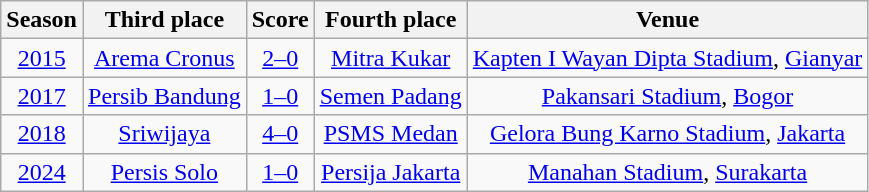<table class="wikitable" style="text-align: center;">
<tr>
<th>Season</th>
<th>Third place</th>
<th>Score</th>
<th>Fourth place</th>
<th>Venue</th>
</tr>
<tr>
<td><a href='#'>2015</a></td>
<td><a href='#'>Arema Cronus</a></td>
<td><a href='#'>2–0</a></td>
<td><a href='#'>Mitra Kukar</a></td>
<td><a href='#'>Kapten I Wayan Dipta Stadium</a>, <a href='#'>Gianyar</a></td>
</tr>
<tr>
<td><a href='#'>2017</a></td>
<td><a href='#'>Persib Bandung</a></td>
<td><a href='#'>1–0</a></td>
<td><a href='#'>Semen Padang</a></td>
<td><a href='#'>Pakansari Stadium</a>, <a href='#'>Bogor</a></td>
</tr>
<tr>
<td><a href='#'>2018</a></td>
<td><a href='#'>Sriwijaya</a></td>
<td><a href='#'>4–0</a></td>
<td><a href='#'>PSMS Medan</a></td>
<td><a href='#'>Gelora Bung Karno Stadium</a>, <a href='#'>Jakarta</a></td>
</tr>
<tr>
<td><a href='#'>2024</a></td>
<td><a href='#'>Persis Solo</a></td>
<td><a href='#'>1–0</a></td>
<td><a href='#'>Persija Jakarta</a></td>
<td><a href='#'>Manahan Stadium</a>, <a href='#'>Surakarta</a></td>
</tr>
</table>
